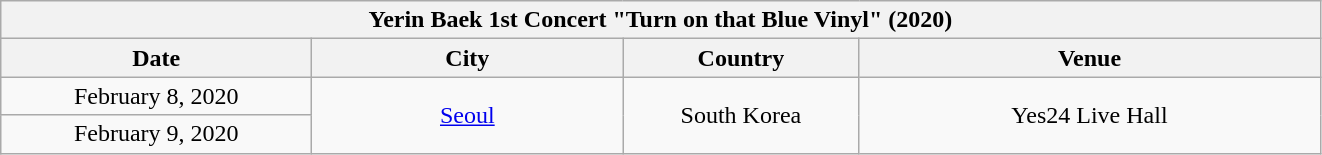<table class="wikitable" style="text-align:center;">
<tr>
<th colspan="4">Yerin Baek 1st Concert "Turn on that Blue Vinyl" (2020)</th>
</tr>
<tr>
<th width="200">Date</th>
<th width="200">City</th>
<th width="150">Country</th>
<th width="300">Venue</th>
</tr>
<tr>
<td>February 8, 2020</td>
<td rowspan="2"><a href='#'>Seoul</a></td>
<td rowspan="2">South Korea</td>
<td rowspan="2">Yes24 Live Hall</td>
</tr>
<tr>
<td>February 9, 2020</td>
</tr>
</table>
